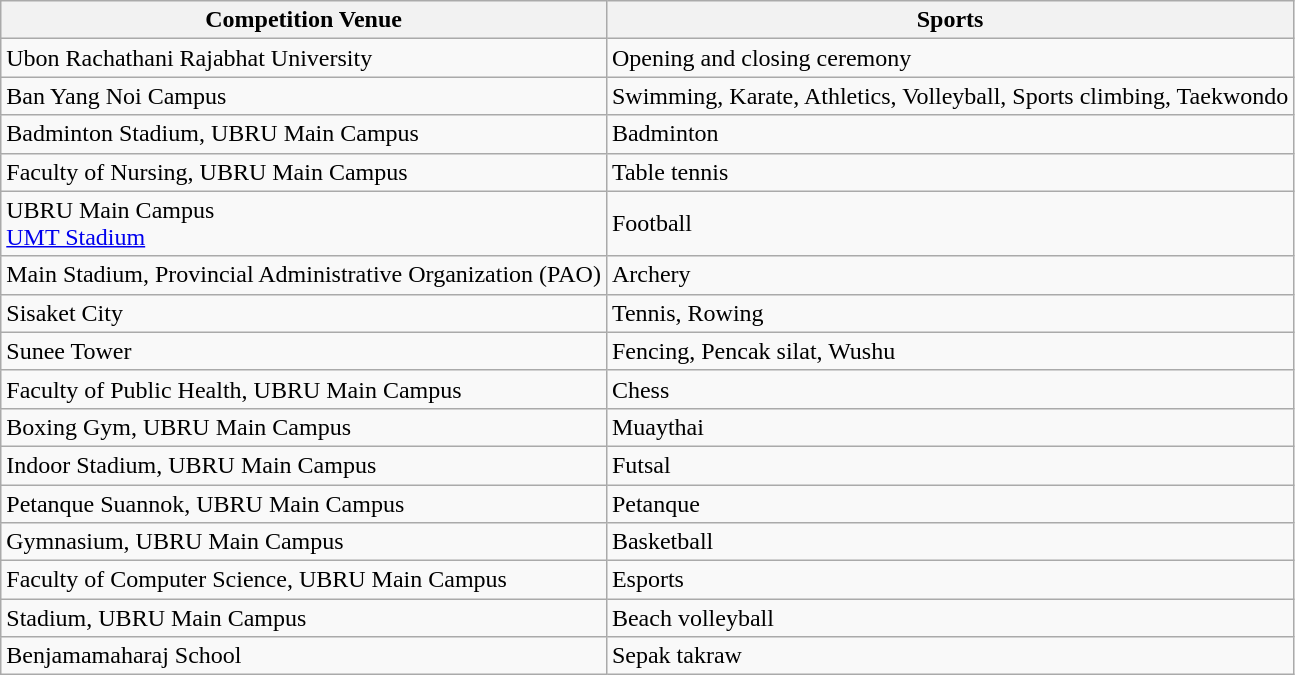<table class="wikitable">
<tr>
<th>Competition Venue</th>
<th>Sports</th>
</tr>
<tr>
<td>Ubon Rachathani Rajabhat University</td>
<td>Opening and closing ceremony</td>
</tr>
<tr>
<td>Ban Yang Noi Campus</td>
<td>Swimming, Karate, Athletics, Volleyball, Sports climbing, Taekwondo</td>
</tr>
<tr>
<td>Badminton Stadium, UBRU Main Campus</td>
<td>Badminton</td>
</tr>
<tr>
<td>Faculty of Nursing, UBRU Main Campus</td>
<td>Table tennis</td>
</tr>
<tr>
<td>UBRU Main Campus <br> <a href='#'>UMT Stadium</a></td>
<td>Football</td>
</tr>
<tr>
<td>Main Stadium, Provincial Administrative Organization (PAO)</td>
<td>Archery</td>
</tr>
<tr>
<td>Sisaket City</td>
<td>Tennis, Rowing</td>
</tr>
<tr>
<td>Sunee Tower</td>
<td>Fencing, Pencak silat, Wushu</td>
</tr>
<tr>
<td>Faculty of Public Health, UBRU Main Campus</td>
<td>Chess</td>
</tr>
<tr>
<td>Boxing Gym, UBRU Main Campus</td>
<td>Muaythai</td>
</tr>
<tr>
<td>Indoor Stadium, UBRU Main Campus</td>
<td>Futsal</td>
</tr>
<tr>
<td>Petanque Suannok, UBRU Main Campus</td>
<td>Petanque</td>
</tr>
<tr>
<td>Gymnasium, UBRU Main Campus</td>
<td>Basketball</td>
</tr>
<tr>
<td>Faculty of Computer Science, UBRU Main Campus</td>
<td>Esports</td>
</tr>
<tr>
<td>Stadium, UBRU Main Campus</td>
<td>Beach volleyball</td>
</tr>
<tr>
<td>Benjamamaharaj School</td>
<td>Sepak takraw</td>
</tr>
</table>
